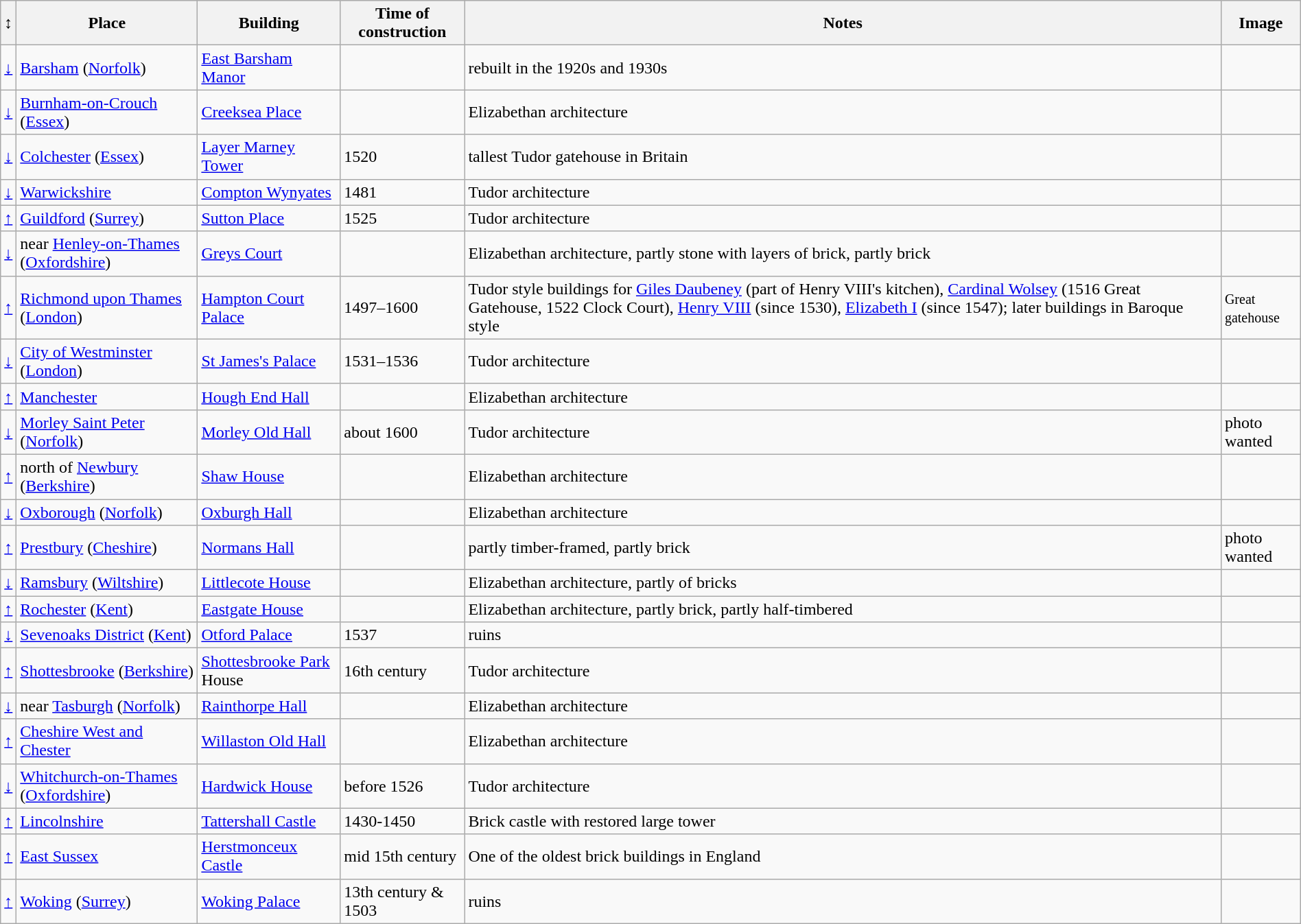<table class="wikitable"  style="border:2px; width:100%;">
<tr>
<th>↕</th>
<th>Place</th>
<th>Building</th>
<th>Time of construction</th>
<th>Notes</th>
<th>Image</th>
</tr>
<tr>
<td><a href='#'>↓</a></td>
<td><a href='#'>Barsham</a> (<a href='#'>Norfolk</a>)</td>
<td><a href='#'>East Barsham Manor</a></td>
<td></td>
<td>rebuilt in the 1920s and 1930s</td>
<td></td>
</tr>
<tr>
<td><a href='#'>↓</a></td>
<td><a href='#'>Burnham-on-Crouch</a> (<a href='#'>Essex</a>)</td>
<td><a href='#'>Creeksea Place</a></td>
<td></td>
<td>Elizabethan architecture</td>
<td></td>
</tr>
<tr>
<td><a href='#'>↓</a></td>
<td><a href='#'>Colchester</a> (<a href='#'>Essex</a>)</td>
<td><a href='#'>Layer Marney Tower</a></td>
<td>1520</td>
<td>tallest Tudor gatehouse in Britain</td>
<td></td>
</tr>
<tr>
<td><a href='#'>↓</a></td>
<td><a href='#'>Warwickshire</a></td>
<td><a href='#'>Compton Wynyates</a></td>
<td>1481</td>
<td>Tudor architecture</td>
<td></td>
</tr>
<tr>
<td><a href='#'>↑</a></td>
<td><a href='#'>Guildford</a> (<a href='#'>Surrey</a>)</td>
<td><a href='#'>Sutton Place</a></td>
<td>1525</td>
<td>Tudor architecture</td>
<td></td>
</tr>
<tr>
<td><a href='#'>↓</a></td>
<td>near <a href='#'>Henley-on-Thames</a> (<a href='#'>Oxfordshire</a>)</td>
<td><a href='#'>Greys Court</a></td>
<td></td>
<td>Elizabethan architecture, partly stone with layers of brick, partly brick</td>
<td></td>
</tr>
<tr>
<td><a href='#'>↑</a></td>
<td><a href='#'>Richmond upon Thames</a> (<a href='#'>London</a>)</td>
<td><a href='#'>Hampton Court Palace</a></td>
<td>1497–1600</td>
<td>Tudor style buildings for <a href='#'>Giles Daubeney</a> (part of Henry VIII's kitchen), <a href='#'>Cardinal Wolsey</a> (1516 Great Gatehouse, 1522 Clock Court), <a href='#'>Henry VIII</a> (since 1530), <a href='#'>Elizabeth I</a> (since 1547); later buildings in Baroque style</td>
<td><small>Great gatehouse</small></td>
</tr>
<tr>
<td><a href='#'>↓</a></td>
<td><a href='#'>City of Westminster</a> (<a href='#'>London</a>)</td>
<td><a href='#'>St James's Palace</a></td>
<td>1531–1536</td>
<td>Tudor architecture</td>
<td></td>
</tr>
<tr>
<td><a href='#'>↑</a></td>
<td><a href='#'>Manchester</a></td>
<td><a href='#'>Hough End Hall</a></td>
<td></td>
<td>Elizabethan architecture</td>
<td></td>
</tr>
<tr>
<td><a href='#'>↓</a></td>
<td><a href='#'>Morley Saint Peter</a> (<a href='#'>Norfolk</a>)</td>
<td><a href='#'>Morley Old Hall</a></td>
<td>about 1600</td>
<td>Tudor architecture</td>
<td>photo wanted</td>
</tr>
<tr>
<td><a href='#'>↑</a></td>
<td>north of <a href='#'>Newbury</a> (<a href='#'>Berkshire</a>)</td>
<td><a href='#'>Shaw House</a></td>
<td></td>
<td>Elizabethan architecture</td>
<td></td>
</tr>
<tr>
<td><a href='#'>↓</a></td>
<td><a href='#'>Oxborough</a> (<a href='#'>Norfolk</a>)</td>
<td><a href='#'>Oxburgh Hall</a></td>
<td></td>
<td>Elizabethan architecture</td>
<td></td>
</tr>
<tr>
<td><a href='#'>↑</a></td>
<td><a href='#'>Prestbury</a> (<a href='#'>Cheshire</a>)</td>
<td><a href='#'>Normans Hall</a></td>
<td></td>
<td>partly timber-framed, partly brick</td>
<td>photo wanted</td>
</tr>
<tr>
<td><a href='#'>↓</a></td>
<td><a href='#'>Ramsbury</a> (<a href='#'>Wiltshire</a>)</td>
<td><a href='#'>Littlecote House</a></td>
<td></td>
<td>Elizabethan architecture, partly of bricks</td>
<td></td>
</tr>
<tr>
<td><a href='#'>↑</a></td>
<td><a href='#'>Rochester</a> (<a href='#'>Kent</a>)</td>
<td><a href='#'>Eastgate House</a></td>
<td></td>
<td>Elizabethan architecture, partly brick, partly half-timbered</td>
<td></td>
</tr>
<tr>
<td><a href='#'>↓</a></td>
<td><a href='#'>Sevenoaks District</a> (<a href='#'>Kent</a>)</td>
<td><a href='#'>Otford Palace</a></td>
<td>1537</td>
<td>ruins</td>
<td></td>
</tr>
<tr>
<td><a href='#'>↑</a></td>
<td><a href='#'>Shottesbrooke</a> (<a href='#'>Berkshire</a>)</td>
<td><a href='#'>Shottesbrooke Park</a> House</td>
<td>16th century</td>
<td>Tudor architecture</td>
<td></td>
</tr>
<tr>
<td><a href='#'>↓</a></td>
<td>near <a href='#'>Tasburgh</a> (<a href='#'>Norfolk</a>)</td>
<td><a href='#'>Rainthorpe Hall</a></td>
<td></td>
<td>Elizabethan architecture</td>
<td></td>
</tr>
<tr>
<td><a href='#'>↑</a></td>
<td><a href='#'>Cheshire West and Chester</a></td>
<td><a href='#'>Willaston Old Hall</a></td>
<td></td>
<td>Elizabethan architecture</td>
<td></td>
</tr>
<tr>
<td><a href='#'>↓</a></td>
<td><a href='#'>Whitchurch-on-Thames</a> (<a href='#'>Oxfordshire</a>)</td>
<td><a href='#'>Hardwick House</a></td>
<td>before 1526</td>
<td>Tudor architecture</td>
<td></td>
</tr>
<tr>
<td><a href='#'>↑</a></td>
<td><a href='#'>Lincolnshire</a></td>
<td><a href='#'>Tattershall Castle</a></td>
<td>1430-1450</td>
<td>Brick castle with restored large tower</td>
<td></td>
</tr>
<tr>
<td><a href='#'>↑</a></td>
<td><a href='#'>East Sussex</a></td>
<td><a href='#'>Herstmonceux Castle</a></td>
<td>mid 15th century</td>
<td>One of the oldest brick buildings in England</td>
<td></td>
</tr>
<tr>
<td><a href='#'>↑</a></td>
<td><a href='#'>Woking</a> (<a href='#'>Surrey</a>)</td>
<td><a href='#'>Woking Palace</a></td>
<td>13th century & 1503</td>
<td>ruins</td>
<td></td>
</tr>
</table>
